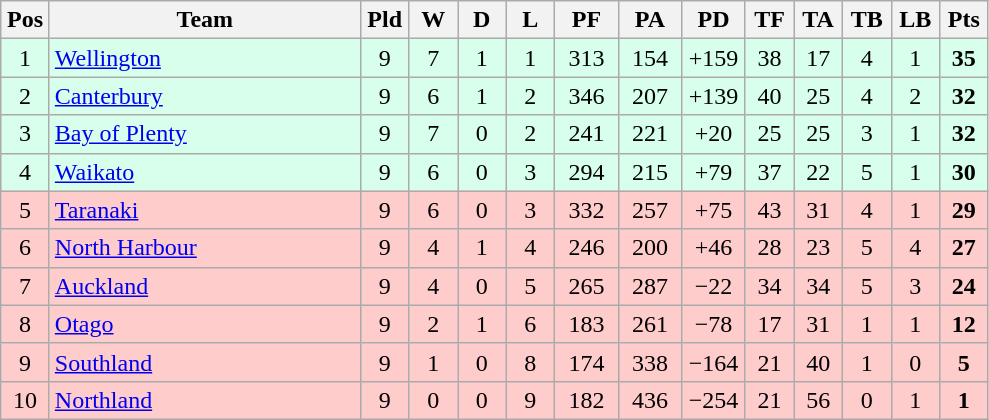<table class="wikitable" style="text-align:center">
<tr>
<th style="width:25px">Pos</th>
<th style="width:200px">Team</th>
<th style="width:25px">Pld</th>
<th style="width:25px">W</th>
<th style="width:25px">D</th>
<th style="width:25px">L</th>
<th style="width:35px">PF</th>
<th style="width:35px">PA</th>
<th style="width:35px">PD</th>
<th style="width:25px">TF</th>
<th style="width:25px">TA</th>
<th style="width:25px">TB</th>
<th style="width:25px">LB</th>
<th style="width:25px">Pts</th>
</tr>
<tr style="background:#d8ffeb">
<td>1</td>
<td style="text-align:left"><a href='#'>Wellington</a></td>
<td>9</td>
<td>7</td>
<td>1</td>
<td>1</td>
<td>313</td>
<td>154</td>
<td>+159</td>
<td>38</td>
<td>17</td>
<td>4</td>
<td>1</td>
<td><strong>35</strong></td>
</tr>
<tr style="background:#d8ffeb">
<td>2</td>
<td style="text-align:left"><a href='#'>Canterbury</a></td>
<td>9</td>
<td>6</td>
<td>1</td>
<td>2</td>
<td>346</td>
<td>207</td>
<td>+139</td>
<td>40</td>
<td>25</td>
<td>4</td>
<td>2</td>
<td><strong>32</strong></td>
</tr>
<tr style="background:#d8ffeb">
<td>3</td>
<td style="text-align:left"><a href='#'>Bay of Plenty</a></td>
<td>9</td>
<td>7</td>
<td>0</td>
<td>2</td>
<td>241</td>
<td>221</td>
<td>+20</td>
<td>25</td>
<td>25</td>
<td>3</td>
<td>1</td>
<td><strong>32</strong></td>
</tr>
<tr style="background:#d8ffeb">
<td>4</td>
<td style="text-align:left"><a href='#'>Waikato</a></td>
<td>9</td>
<td>6</td>
<td>0</td>
<td>3</td>
<td>294</td>
<td>215</td>
<td>+79</td>
<td>37</td>
<td>22</td>
<td>5</td>
<td>1</td>
<td><strong>30</strong></td>
</tr>
<tr style="background:#ffcccc">
<td>5</td>
<td style="text-align:left"><a href='#'>Taranaki</a></td>
<td>9</td>
<td>6</td>
<td>0</td>
<td>3</td>
<td>332</td>
<td>257</td>
<td>+75</td>
<td>43</td>
<td>31</td>
<td>4</td>
<td>1</td>
<td><strong>29</strong></td>
</tr>
<tr style="background:#ffcccc">
<td>6</td>
<td style="text-align:left"><a href='#'>North Harbour</a></td>
<td>9</td>
<td>4</td>
<td>1</td>
<td>4</td>
<td>246</td>
<td>200</td>
<td>+46</td>
<td>28</td>
<td>23</td>
<td>5</td>
<td>4</td>
<td><strong>27</strong></td>
</tr>
<tr style="background:#ffcccc">
<td>7</td>
<td style="text-align:left"><a href='#'>Auckland</a></td>
<td>9</td>
<td>4</td>
<td>0</td>
<td>5</td>
<td>265</td>
<td>287</td>
<td>−22</td>
<td>34</td>
<td>34</td>
<td>5</td>
<td>3</td>
<td><strong>24</strong></td>
</tr>
<tr style="background:#ffcccc">
<td>8</td>
<td style="text-align:left"><a href='#'>Otago</a></td>
<td>9</td>
<td>2</td>
<td>1</td>
<td>6</td>
<td>183</td>
<td>261</td>
<td>−78</td>
<td>17</td>
<td>31</td>
<td>1</td>
<td>1</td>
<td><strong>12</strong></td>
</tr>
<tr style="background:#ffcccc">
<td>9</td>
<td style="text-align:left"><a href='#'>Southland</a></td>
<td>9</td>
<td>1</td>
<td>0</td>
<td>8</td>
<td>174</td>
<td>338</td>
<td>−164</td>
<td>21</td>
<td>40</td>
<td>1</td>
<td>0</td>
<td><strong>5</strong></td>
</tr>
<tr style="background:#ffcccc">
<td>10</td>
<td style="text-align:left"><a href='#'>Northland</a></td>
<td>9</td>
<td>0</td>
<td>0</td>
<td>9</td>
<td>182</td>
<td>436</td>
<td>−254</td>
<td>21</td>
<td>56</td>
<td>0</td>
<td>1</td>
<td><strong>1</strong></td>
</tr>
</table>
